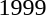<table>
<tr>
<td>1999</td>
<td></td>
<td></td>
<td></td>
</tr>
<tr>
</tr>
</table>
